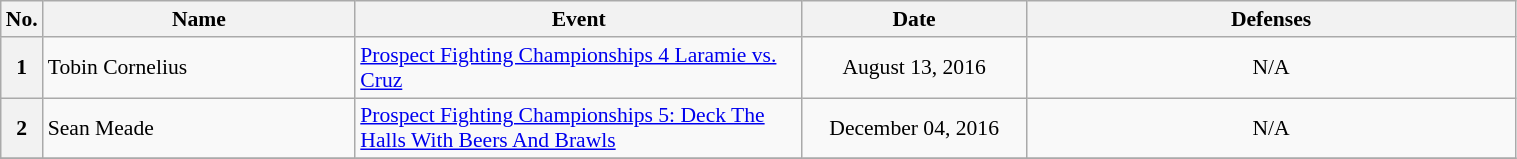<table class="wikitable" style="width:80%; font-size:90%">
<tr>
<th style= width:1%;">No.</th>
<th style= width:21%;">Name</th>
<th style= width:30%;">Event</th>
<th style=width:15%;">Date</th>
<th style= width:40%;">Defenses</th>
</tr>
<tr>
<th>1</th>
<td align=left> Tobin Cornelius <br></td>
<td align=left><a href='#'>Prospect Fighting Championships 4 Laramie vs. Cruz</a> <br></td>
<td align=center>August 13, 2016</td>
<td align=center>N/A</td>
</tr>
<tr>
<th>2</th>
<td align=left> Sean Meade <br></td>
<td align=left><a href='#'>Prospect Fighting Championships 5: Deck The Halls With Beers And Brawls</a> <br></td>
<td align=center>December 04, 2016</td>
<td align=center>N/A</td>
</tr>
<tr>
</tr>
</table>
